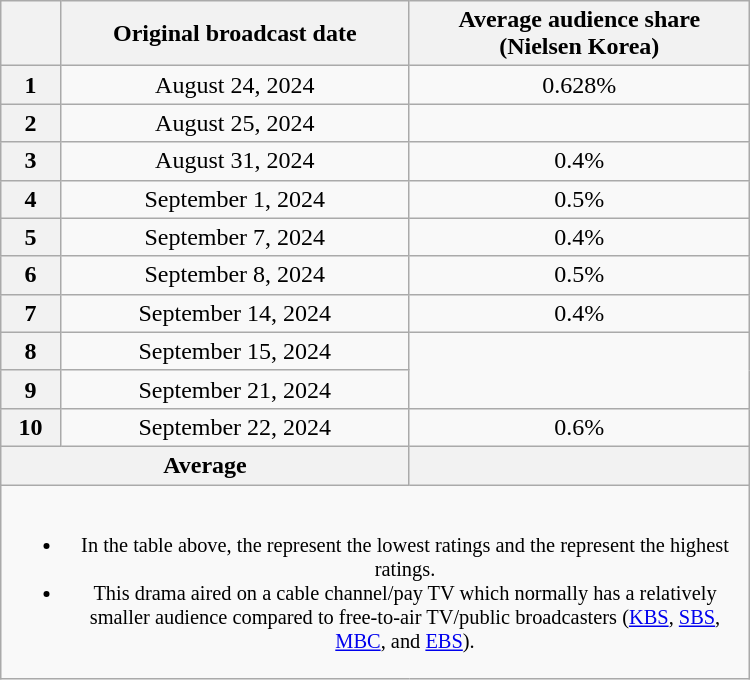<table class="wikitable" style="width:500px; text-align:center">
<tr>
<th scope="col"></th>
<th scope="col">Original broadcast date</th>
<th scope="col">Average audience share<br>(Nielsen Korea)</th>
</tr>
<tr>
<th scope="row">1</th>
<td>August 24, 2024</td>
<td>0.628% </td>
</tr>
<tr>
<th scope="row">2</th>
<td>August 25, 2024</td>
<td><strong></strong></td>
</tr>
<tr>
<th scope="row">3</th>
<td>August 31, 2024</td>
<td>0.4%</td>
</tr>
<tr>
<th scope="row">4</th>
<td>September 1, 2024</td>
<td>0.5%</td>
</tr>
<tr>
<th scope="row">5</th>
<td>September 7, 2024</td>
<td>0.4%</td>
</tr>
<tr>
<th scope="row">6</th>
<td>September 8, 2024</td>
<td>0.5%</td>
</tr>
<tr>
<th scope="row">7</th>
<td>September 14, 2024</td>
<td>0.4%</td>
</tr>
<tr>
<th scope="row">8</th>
<td>September 15, 2024</td>
<td rowspan="2"><strong></strong></td>
</tr>
<tr>
<th scope="row">9</th>
<td>September 21, 2024</td>
</tr>
<tr>
<th scope="row">10</th>
<td>September 22, 2024</td>
<td>0.6%</td>
</tr>
<tr>
<th scope="col" colspan="2">Average</th>
<th scope="col"></th>
</tr>
<tr>
<td colspan="3" style="font-size:85%"><br><ul><li>In the table above, the <strong></strong> represent the lowest ratings and the <strong></strong> represent the highest ratings.</li><li>This drama aired on a cable channel/pay TV which normally has a relatively smaller audience compared to free-to-air TV/public broadcasters (<a href='#'>KBS</a>, <a href='#'>SBS</a>, <a href='#'>MBC</a>, and <a href='#'>EBS</a>).</li></ul></td>
</tr>
</table>
